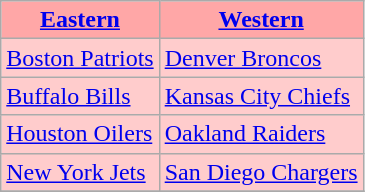<table class="wikitable">
<tr>
<th style="background-color: #FFA7A7;"><strong><a href='#'>Eastern</a></strong></th>
<th style="background-color: #FFA7A7;"><strong><a href='#'>Western</a></strong></th>
</tr>
<tr>
<td style="background-color: #FFCCCC;"><a href='#'>Boston Patriots</a></td>
<td style="background-color: #FFCCCC;"><a href='#'>Denver Broncos</a></td>
</tr>
<tr>
<td style="background-color: #FFCCCC;"><a href='#'>Buffalo Bills</a></td>
<td style="background-color: #FFCCCC;"><a href='#'>Kansas City Chiefs</a></td>
</tr>
<tr>
<td style="background-color: #FFCCCC;"><a href='#'>Houston Oilers</a></td>
<td style="background-color: #FFCCCC;"><a href='#'>Oakland Raiders</a></td>
</tr>
<tr>
<td style="background-color: #FFCCCC;"><a href='#'>New York Jets</a></td>
<td style="background-color: #FFCCCC;"><a href='#'>San Diego Chargers</a></td>
</tr>
<tr>
</tr>
</table>
